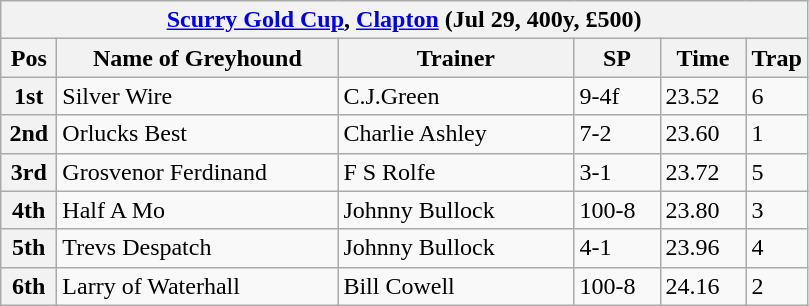<table class="wikitable">
<tr>
<th colspan="6"><a href='#'>Scurry Gold Cup</a>, <a href='#'>Clapton</a> (Jul 29, 400y, £500)</th>
</tr>
<tr>
<th width=30>Pos</th>
<th width=180>Name of Greyhound</th>
<th width=150>Trainer</th>
<th width=50>SP</th>
<th width=50>Time</th>
<th width=30>Trap</th>
</tr>
<tr>
<th>1st</th>
<td>Silver Wire</td>
<td>C.J.Green</td>
<td>9-4f</td>
<td>23.52</td>
<td>6</td>
</tr>
<tr>
<th>2nd</th>
<td>Orlucks Best</td>
<td>Charlie Ashley</td>
<td>7-2</td>
<td>23.60</td>
<td>1</td>
</tr>
<tr>
<th>3rd</th>
<td>Grosvenor Ferdinand</td>
<td>F S Rolfe</td>
<td>3-1</td>
<td>23.72</td>
<td>5</td>
</tr>
<tr>
<th>4th</th>
<td>Half A Mo</td>
<td>Johnny Bullock</td>
<td>100-8</td>
<td>23.80</td>
<td>3</td>
</tr>
<tr>
<th>5th</th>
<td>Trevs Despatch</td>
<td>Johnny Bullock</td>
<td>4-1</td>
<td>23.96</td>
<td>4</td>
</tr>
<tr>
<th>6th</th>
<td>Larry of Waterhall</td>
<td>Bill Cowell</td>
<td>100-8</td>
<td>24.16</td>
<td>2</td>
</tr>
</table>
